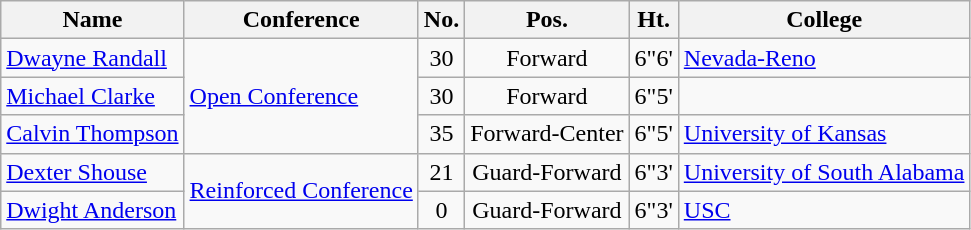<table class="wikitable" border="1">
<tr>
<th>Name</th>
<th>Conference</th>
<th>No.</th>
<th>Pos.</th>
<th>Ht.</th>
<th>College</th>
</tr>
<tr>
<td><a href='#'>Dwayne Randall</a></td>
<td rowspan="3"><a href='#'>Open Conference</a></td>
<td align=center>30</td>
<td align=center>Forward</td>
<td align=center>6"6'</td>
<td><a href='#'>Nevada-Reno</a></td>
</tr>
<tr>
<td><a href='#'>Michael Clarke</a></td>
<td align=center>30</td>
<td align=center>Forward</td>
<td align=center>6"5'</td>
<td></td>
</tr>
<tr>
<td><a href='#'>Calvin Thompson</a></td>
<td align=center>35</td>
<td align=center>Forward-Center</td>
<td align=center>6"5'</td>
<td><a href='#'>University of Kansas</a></td>
</tr>
<tr>
<td><a href='#'>Dexter Shouse</a></td>
<td rowspan="2"><a href='#'>Reinforced Conference</a></td>
<td align=center>21</td>
<td align=center>Guard-Forward</td>
<td align=center>6"3'</td>
<td><a href='#'>University of South Alabama</a></td>
</tr>
<tr>
<td><a href='#'>Dwight Anderson</a></td>
<td align=center>0</td>
<td align=center>Guard-Forward</td>
<td align=center>6"3'</td>
<td><a href='#'>USC</a></td>
</tr>
</table>
